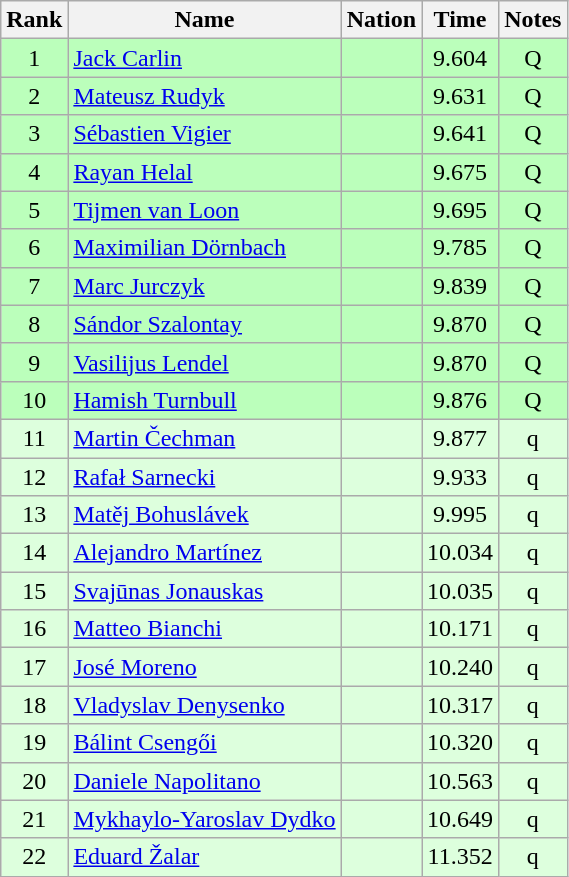<table class="wikitable sortable" style="text-align:center">
<tr>
<th>Rank</th>
<th>Name</th>
<th>Nation</th>
<th>Time</th>
<th>Notes</th>
</tr>
<tr bgcolor=bbffbb>
<td>1</td>
<td align=left><a href='#'>Jack Carlin</a></td>
<td align=left></td>
<td>9.604</td>
<td>Q</td>
</tr>
<tr bgcolor=bbffbb>
<td>2</td>
<td align=left><a href='#'>Mateusz Rudyk</a></td>
<td align=left></td>
<td>9.631</td>
<td>Q</td>
</tr>
<tr bgcolor=bbffbb>
<td>3</td>
<td align=left><a href='#'>Sébastien Vigier</a></td>
<td align=left></td>
<td>9.641</td>
<td>Q</td>
</tr>
<tr bgcolor=bbffbb>
<td>4</td>
<td align=left><a href='#'>Rayan Helal</a></td>
<td align=left></td>
<td>9.675</td>
<td>Q</td>
</tr>
<tr bgcolor=bbffbb>
<td>5</td>
<td align=left><a href='#'>Tijmen van Loon</a></td>
<td align=left></td>
<td>9.695</td>
<td>Q</td>
</tr>
<tr bgcolor=bbffbb>
<td>6</td>
<td align=left><a href='#'>Maximilian Dörnbach</a></td>
<td align=left></td>
<td>9.785</td>
<td>Q</td>
</tr>
<tr bgcolor=bbffbb>
<td>7</td>
<td align=left><a href='#'>Marc Jurczyk</a></td>
<td align=left></td>
<td>9.839</td>
<td>Q</td>
</tr>
<tr bgcolor=bbffbb>
<td>8</td>
<td align=left><a href='#'>Sándor Szalontay</a></td>
<td align=left></td>
<td>9.870</td>
<td>Q</td>
</tr>
<tr bgcolor=bbffbb>
<td>9</td>
<td align=left><a href='#'>Vasilijus Lendel</a></td>
<td align=left></td>
<td>9.870</td>
<td>Q</td>
</tr>
<tr bgcolor=bbffbb>
<td>10</td>
<td align=left><a href='#'>Hamish Turnbull</a></td>
<td align=left></td>
<td>9.876</td>
<td>Q</td>
</tr>
<tr bgcolor=ddffdd>
<td>11</td>
<td align=left><a href='#'>Martin Čechman</a></td>
<td align=left></td>
<td>9.877</td>
<td>q</td>
</tr>
<tr bgcolor=ddffdd>
<td>12</td>
<td align=left><a href='#'>Rafał Sarnecki</a></td>
<td align=left></td>
<td>9.933</td>
<td>q</td>
</tr>
<tr bgcolor=ddffdd>
<td>13</td>
<td align=left><a href='#'>Matěj Bohuslávek</a></td>
<td align=left></td>
<td>9.995</td>
<td>q</td>
</tr>
<tr bgcolor=ddffdd>
<td>14</td>
<td align=left><a href='#'>Alejandro Martínez</a></td>
<td align=left></td>
<td>10.034</td>
<td>q</td>
</tr>
<tr bgcolor=ddffdd>
<td>15</td>
<td align=left><a href='#'>Svajūnas Jonauskas</a></td>
<td align=left></td>
<td>10.035</td>
<td>q</td>
</tr>
<tr bgcolor=ddffdd>
<td>16</td>
<td align=left><a href='#'>Matteo Bianchi</a></td>
<td align=left></td>
<td>10.171</td>
<td>q</td>
</tr>
<tr bgcolor=ddffdd>
<td>17</td>
<td align=left><a href='#'>José Moreno</a></td>
<td align=left></td>
<td>10.240</td>
<td>q</td>
</tr>
<tr bgcolor=ddffdd>
<td>18</td>
<td align=left><a href='#'>Vladyslav Denysenko</a></td>
<td align=left></td>
<td>10.317</td>
<td>q</td>
</tr>
<tr bgcolor=ddffdd>
<td>19</td>
<td align=left><a href='#'>Bálint Csengői</a></td>
<td align=left></td>
<td>10.320</td>
<td>q</td>
</tr>
<tr bgcolor=ddffdd>
<td>20</td>
<td align=left><a href='#'>Daniele Napolitano</a></td>
<td align=left></td>
<td>10.563</td>
<td>q</td>
</tr>
<tr bgcolor=ddffdd>
<td>21</td>
<td align=left><a href='#'>Mykhaylo-Yaroslav Dydko</a></td>
<td align=left></td>
<td>10.649</td>
<td>q</td>
</tr>
<tr bgcolor=ddffdd>
<td>22</td>
<td align=left><a href='#'>Eduard Žalar</a></td>
<td align=left></td>
<td>11.352</td>
<td>q</td>
</tr>
</table>
